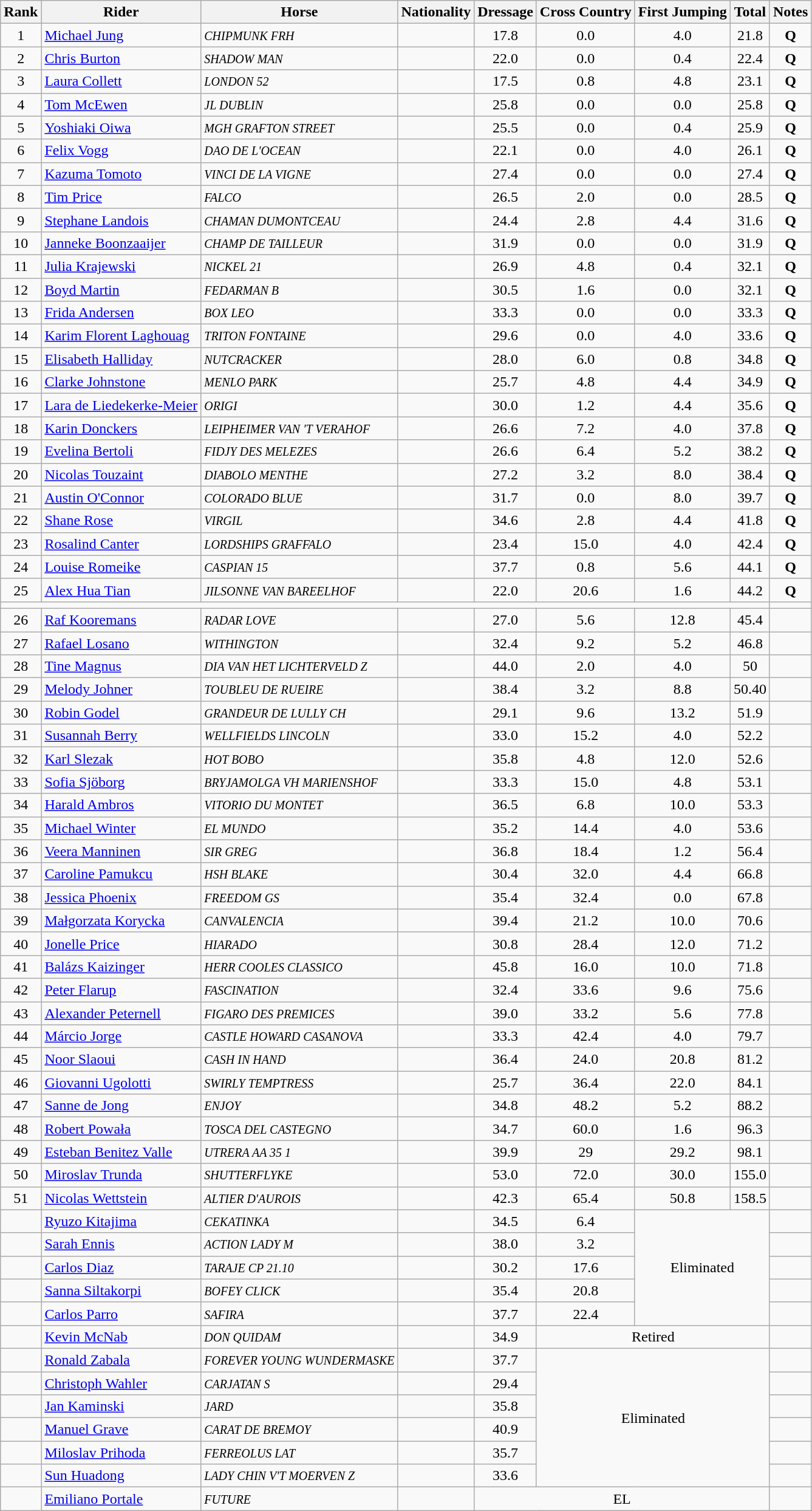<table class="wikitable sortable" style="text-align:center">
<tr>
<th>Rank</th>
<th>Rider</th>
<th>Horse</th>
<th>Nationality</th>
<th>Dressage</th>
<th>Cross Country</th>
<th>First Jumping</th>
<th>Total</th>
<th>Notes</th>
</tr>
<tr>
<td>1</td>
<td align=left><a href='#'>Michael Jung</a></td>
<td align="left"><em> <small>CHIPMUNK FRH</small> </em></td>
<td align=left></td>
<td>17.8</td>
<td>0.0</td>
<td>4.0</td>
<td>21.8</td>
<td><strong>Q</strong></td>
</tr>
<tr>
<td>2</td>
<td align="left"><a href='#'>Chris Burton</a></td>
<td align="left"><em> <small>SHADOW MAN</small> </em></td>
<td align=left></td>
<td>22.0</td>
<td>0.0</td>
<td>0.4</td>
<td>22.4</td>
<td><strong>Q</strong></td>
</tr>
<tr>
<td>3</td>
<td align="left"><a href='#'>Laura Collett</a></td>
<td align=left><em> <small>LONDON 52</small> </em></td>
<td align=left></td>
<td>17.5</td>
<td>0.8</td>
<td>4.8</td>
<td>23.1</td>
<td><strong>Q</strong></td>
</tr>
<tr>
<td>4</td>
<td align="left"><a href='#'>Tom McEwen</a></td>
<td align=left><em> <small>JL DUBLIN</small> </em></td>
<td align=left></td>
<td>25.8</td>
<td>0.0</td>
<td>0.0</td>
<td>25.8</td>
<td><strong>Q</strong></td>
</tr>
<tr>
<td>5</td>
<td align=left><a href='#'>Yoshiaki Oiwa</a></td>
<td align=left><em> <small>MGH GRAFTON STREET</small> </em></td>
<td align=left></td>
<td>25.5</td>
<td>0.0</td>
<td>0.4</td>
<td>25.9</td>
<td><strong>Q</strong></td>
</tr>
<tr>
<td>6</td>
<td align="left"><a href='#'>Felix Vogg</a></td>
<td align=left><em> <small>DAO DE L'OCEAN</small> </em></td>
<td align=left></td>
<td>22.1</td>
<td>0.0</td>
<td>4.0</td>
<td>26.1</td>
<td><strong>Q</strong></td>
</tr>
<tr>
<td>7</td>
<td align="left"><a href='#'>Kazuma Tomoto</a></td>
<td align=left><em> <small>VINCI DE LA VIGNE</small> </em></td>
<td align=left></td>
<td>27.4</td>
<td>0.0</td>
<td>0.0</td>
<td>27.4</td>
<td><strong>Q</strong></td>
</tr>
<tr>
<td>8</td>
<td align="left"><a href='#'>Tim Price</a></td>
<td align=left><em> <small>FALCO</small> </em></td>
<td align=left></td>
<td>26.5</td>
<td>2.0</td>
<td>0.0</td>
<td>28.5</td>
<td><strong>Q</strong></td>
</tr>
<tr>
<td>9</td>
<td align="left"><a href='#'>Stephane Landois</a></td>
<td align=left><em> <small>CHAMAN DUMONTCEAU</small> </em></td>
<td align=left></td>
<td>24.4</td>
<td>2.8</td>
<td>4.4</td>
<td>31.6</td>
<td><strong>Q</strong></td>
</tr>
<tr>
<td>10</td>
<td align="left"><a href='#'>Janneke Boonzaaijer</a></td>
<td align=left><em> <small>CHAMP DE TAILLEUR</small> </em></td>
<td align=left></td>
<td>31.9</td>
<td>0.0</td>
<td>0.0</td>
<td>31.9</td>
<td><strong>Q</strong></td>
</tr>
<tr>
<td>11</td>
<td align="left"><a href='#'>Julia Krajewski</a></td>
<td align=left><em> <small>NICKEL 21</small> </em></td>
<td align=left></td>
<td>26.9</td>
<td>4.8</td>
<td>0.4</td>
<td>32.1</td>
<td><strong>Q</strong></td>
</tr>
<tr>
<td>12</td>
<td align="left"><a href='#'>Boyd Martin</a></td>
<td align=left><em> <small>FEDARMAN B</small> </em></td>
<td align=left></td>
<td>30.5</td>
<td>1.6</td>
<td>0.0</td>
<td>32.1</td>
<td><strong>Q</strong></td>
</tr>
<tr>
<td>13</td>
<td align="left"><a href='#'>Frida Andersen</a></td>
<td align=left><em> <small>BOX LEO</small> </em></td>
<td align=left></td>
<td>33.3</td>
<td>0.0</td>
<td>0.0</td>
<td>33.3</td>
<td><strong>Q</strong></td>
</tr>
<tr>
<td>14</td>
<td align="left"><a href='#'>Karim Florent Laghouag</a></td>
<td align=left><em> <small>TRITON FONTAINE</small> </em></td>
<td align=left></td>
<td>29.6</td>
<td>0.0</td>
<td>4.0</td>
<td>33.6</td>
<td><strong>Q</strong></td>
</tr>
<tr>
<td>15</td>
<td align="left"><a href='#'>Elisabeth Halliday</a></td>
<td align=left><em> <small>NUTCRACKER</small> </em></td>
<td align=left></td>
<td>28.0</td>
<td>6.0</td>
<td>0.8</td>
<td>34.8</td>
<td><strong>Q</strong></td>
</tr>
<tr>
<td>16</td>
<td align="left"><a href='#'>Clarke Johnstone</a></td>
<td align=left><em> <small>MENLO PARK</small> </em></td>
<td align=left></td>
<td>25.7</td>
<td>4.8</td>
<td>4.4</td>
<td>34.9</td>
<td><strong>Q</strong></td>
</tr>
<tr>
<td>17</td>
<td align="left"><a href='#'>Lara de Liedekerke-Meier</a></td>
<td align="left"><em> <small>ORIGI</small> </em></td>
<td align=left></td>
<td>30.0</td>
<td>1.2</td>
<td>4.4</td>
<td>35.6</td>
<td><strong>Q</strong></td>
</tr>
<tr>
<td>18</td>
<td align="left"><a href='#'>Karin Donckers</a></td>
<td align=left><em> <small>LEIPHEIMER VAN 'T VERAHOF</small> </em></td>
<td align=left></td>
<td>26.6</td>
<td>7.2</td>
<td>4.0</td>
<td>37.8</td>
<td><strong>Q</strong></td>
</tr>
<tr>
<td>19</td>
<td align=left><a href='#'>Evelina Bertoli</a></td>
<td align=left><em> <small>FIDJY DES MELEZES</small> </em></td>
<td align=left></td>
<td>26.6</td>
<td>6.4</td>
<td>5.2</td>
<td>38.2</td>
<td><strong>Q</strong></td>
</tr>
<tr>
<td>20</td>
<td align="left"><a href='#'>Nicolas Touzaint</a></td>
<td align=left><em> <small>DIABOLO MENTHE</small> </em></td>
<td align=left></td>
<td>27.2</td>
<td>3.2</td>
<td>8.0</td>
<td>38.4</td>
<td><strong>Q</strong></td>
</tr>
<tr>
<td>21</td>
<td align="left"><a href='#'>Austin O'Connor</a></td>
<td align=left><em> <small>COLORADO BLUE</small> </em></td>
<td align=left></td>
<td>31.7</td>
<td>0.0</td>
<td>8.0</td>
<td>39.7</td>
<td><strong>Q</strong></td>
</tr>
<tr>
<td>22</td>
<td align="left"><a href='#'>Shane Rose</a></td>
<td align=left><em> <small>VIRGIL</small> </em></td>
<td align=left></td>
<td>34.6</td>
<td>2.8</td>
<td>4.4</td>
<td>41.8</td>
<td><strong>Q</strong></td>
</tr>
<tr>
<td>23</td>
<td align="left"><a href='#'>Rosalind Canter</a></td>
<td align=left><em> <small>LORDSHIPS GRAFFALO</small> </em></td>
<td align=left></td>
<td>23.4</td>
<td>15.0</td>
<td>4.0</td>
<td>42.4</td>
<td><strong>Q</strong></td>
</tr>
<tr>
<td>24</td>
<td align="left"><a href='#'>Louise Romeike</a></td>
<td align=left><em> <small>CASPIAN 15</small> </em></td>
<td align=left></td>
<td>37.7</td>
<td>0.8</td>
<td>5.6</td>
<td>44.1</td>
<td><strong>Q</strong></td>
</tr>
<tr>
<td>25</td>
<td align="left"><a href='#'>Alex Hua Tian</a></td>
<td align="left"><em> <small>JILSONNE VAN BAREELHOF</small> </em></td>
<td align=left></td>
<td>22.0</td>
<td>20.6</td>
<td>1.6</td>
<td>44.2</td>
<td><strong>Q</strong></td>
</tr>
<tr>
<td colspan="8"></td>
<td></td>
</tr>
<tr>
<td>26</td>
<td align="left"><a href='#'>Raf Kooremans</a></td>
<td align="left"><em> <small>RADAR LOVE</small> </em></td>
<td align="left"></td>
<td>27.0</td>
<td>5.6</td>
<td>12.8</td>
<td>45.4</td>
<td></td>
</tr>
<tr>
<td>27</td>
<td align="left"><a href='#'>Rafael Losano</a></td>
<td align="left"><em> <small>WITHINGTON</small> </em></td>
<td align="left"></td>
<td>32.4</td>
<td>9.2</td>
<td>5.2</td>
<td>46.8</td>
<td></td>
</tr>
<tr>
<td>28</td>
<td align="left"><a href='#'>Tine Magnus</a></td>
<td align="left"><em> <small>DIA VAN HET LICHTERVELD Z</small> </em></td>
<td align="left"></td>
<td>44.0</td>
<td>2.0</td>
<td>4.0</td>
<td>50</td>
<td></td>
</tr>
<tr>
<td>29</td>
<td align="left"><a href='#'>Melody Johner</a></td>
<td align="left"><em> <small>TOUBLEU DE RUEIRE</small> </em></td>
<td align="left"></td>
<td>38.4</td>
<td>3.2</td>
<td>8.8</td>
<td>50.40</td>
<td></td>
</tr>
<tr>
<td>30</td>
<td align="left"><a href='#'>Robin Godel</a></td>
<td align="left"><em> <small>GRANDEUR DE LULLY CH</small> </em></td>
<td align="left"></td>
<td>29.1</td>
<td>9.6</td>
<td>13.2</td>
<td>51.9</td>
<td></td>
</tr>
<tr>
<td>31</td>
<td align="left"><a href='#'>Susannah Berry</a></td>
<td align="left"><em> <small>WELLFIELDS LINCOLN</small> </em></td>
<td align="left"></td>
<td>33.0</td>
<td>15.2</td>
<td>4.0</td>
<td>52.2</td>
<td></td>
</tr>
<tr>
<td>32</td>
<td align="left"><a href='#'>Karl Slezak</a></td>
<td align="left"><em> <small>HOT BOBO</small> </em></td>
<td align="left"></td>
<td>35.8</td>
<td>4.8</td>
<td>12.0</td>
<td>52.6</td>
<td></td>
</tr>
<tr>
<td>33</td>
<td align="left"><a href='#'>Sofia Sjöborg</a></td>
<td align="left"><em> <small>BRYJAMOLGA VH MARIENSHOF</small> </em></td>
<td align="left"></td>
<td>33.3</td>
<td>15.0</td>
<td>4.8</td>
<td>53.1</td>
<td></td>
</tr>
<tr>
<td>34</td>
<td align="left"><a href='#'>Harald Ambros</a></td>
<td align="left"><em> <small>VITORIO DU MONTET</small> </em></td>
<td align="left"></td>
<td>36.5</td>
<td>6.8</td>
<td>10.0</td>
<td>53.3</td>
<td></td>
</tr>
<tr>
<td>35</td>
<td align="left"><a href='#'>Michael Winter</a></td>
<td align="left"><em> <small>EL MUNDO</small> </em></td>
<td align="left"></td>
<td>35.2</td>
<td>14.4</td>
<td>4.0</td>
<td>53.6</td>
<td></td>
</tr>
<tr>
<td>36</td>
<td align="left"><a href='#'>Veera Manninen</a></td>
<td align="left"><em> <small>SIR GREG</small> </em></td>
<td align="left"></td>
<td>36.8</td>
<td>18.4</td>
<td>1.2</td>
<td>56.4</td>
<td></td>
</tr>
<tr>
<td>37</td>
<td align="left"><a href='#'>Caroline Pamukcu</a></td>
<td align="left"><em> <small>HSH BLAKE</small> </em></td>
<td align="left"></td>
<td>30.4</td>
<td>32.0</td>
<td>4.4</td>
<td>66.8</td>
<td></td>
</tr>
<tr>
<td>38</td>
<td align="left"><a href='#'>Jessica Phoenix</a></td>
<td align="left"><em> <small>FREEDOM GS</small> </em></td>
<td align="left"></td>
<td>35.4</td>
<td>32.4</td>
<td>0.0</td>
<td>67.8</td>
<td></td>
</tr>
<tr>
<td>39</td>
<td align="left"><a href='#'>Małgorzata Korycka</a></td>
<td align="left"><em> <small>CANVALENCIA</small> </em></td>
<td align="left"></td>
<td>39.4</td>
<td>21.2</td>
<td>10.0</td>
<td>70.6</td>
<td></td>
</tr>
<tr>
<td>40</td>
<td align="left"><a href='#'>Jonelle Price</a></td>
<td align="left"><em> <small>HIARADO</small> </em></td>
<td align="left"></td>
<td>30.8</td>
<td>28.4</td>
<td>12.0</td>
<td>71.2</td>
<td></td>
</tr>
<tr>
<td>41</td>
<td align="left"><a href='#'>Balázs Kaizinger</a></td>
<td align="left"><em> <small>HERR COOLES CLASSICO</small> </em></td>
<td align="left"></td>
<td>45.8</td>
<td>16.0</td>
<td>10.0</td>
<td>71.8</td>
<td></td>
</tr>
<tr>
<td>42</td>
<td align="left"><a href='#'>Peter Flarup</a></td>
<td align="left"><em> <small>FASCINATION</small> </em></td>
<td align="left"></td>
<td>32.4</td>
<td>33.6</td>
<td>9.6</td>
<td>75.6</td>
<td></td>
</tr>
<tr>
<td>43</td>
<td align="left"><a href='#'>Alexander Peternell</a></td>
<td align="left"><em> <small>FIGARO DES PREMICES</small> </em></td>
<td align="left"></td>
<td>39.0</td>
<td>33.2</td>
<td>5.6</td>
<td>77.8</td>
<td></td>
</tr>
<tr>
<td>44</td>
<td align="left"><a href='#'>Márcio Jorge</a></td>
<td align="left"><em> <small>CASTLE HOWARD CASANOVA</small> </em></td>
<td align="left"></td>
<td>33.3</td>
<td>42.4</td>
<td>4.0</td>
<td>79.7</td>
<td></td>
</tr>
<tr>
<td>45</td>
<td align="left"><a href='#'>Noor Slaoui</a></td>
<td align="left"><em> <small>CASH IN HAND</small> </em></td>
<td align="left"></td>
<td>36.4</td>
<td>24.0</td>
<td>20.8</td>
<td>81.2</td>
<td></td>
</tr>
<tr>
<td>46</td>
<td align="left"><a href='#'>Giovanni Ugolotti</a></td>
<td align="left"><em> <small>SWIRLY TEMPTRESS</small> </em></td>
<td align="left"></td>
<td>25.7</td>
<td>36.4</td>
<td>22.0</td>
<td>84.1</td>
<td></td>
</tr>
<tr>
<td>47</td>
<td align="left"><a href='#'>Sanne de Jong</a></td>
<td align="left"><em> <small>ENJOY</small> </em></td>
<td align="left"></td>
<td>34.8</td>
<td>48.2</td>
<td>5.2</td>
<td>88.2</td>
<td></td>
</tr>
<tr>
<td>48</td>
<td align="left"><a href='#'>Robert Powała</a></td>
<td align="left"><em> <small>TOSCA DEL CASTEGNO</small> </em></td>
<td align="left"></td>
<td>34.7</td>
<td>60.0</td>
<td>1.6</td>
<td>96.3</td>
<td></td>
</tr>
<tr>
<td>49</td>
<td align="left"><a href='#'>Esteban Benitez Valle</a></td>
<td align="left"><em> <small>UTRERA AA 35 1</small> </em></td>
<td align="left"></td>
<td>39.9</td>
<td>29</td>
<td>29.2</td>
<td>98.1</td>
<td></td>
</tr>
<tr>
<td>50</td>
<td align="left"><a href='#'>Miroslav Trunda</a></td>
<td align=left><em> <small>SHUTTERFLYKE</small> </em></td>
<td align=left></td>
<td>53.0</td>
<td>72.0</td>
<td>30.0</td>
<td>155.0</td>
<td></td>
</tr>
<tr>
<td>51</td>
<td align="left"><a href='#'>Nicolas Wettstein</a></td>
<td align="left"><em> <small>ALTIER D'AUROIS</small> </em></td>
<td align="left"></td>
<td>42.3</td>
<td>65.4</td>
<td>50.8</td>
<td>158.5</td>
<td></td>
</tr>
<tr>
<td></td>
<td align="left"><a href='#'>Ryuzo Kitajima</a></td>
<td align="left"><em> <small>CEKATINKA</small> </em></td>
<td align="left"></td>
<td>34.5</td>
<td>6.4</td>
<td colspan="2" rowspan="5">Eliminated</td>
<td></td>
</tr>
<tr>
<td></td>
<td align="left"><a href='#'>Sarah Ennis</a></td>
<td align="left"><em> <small>ACTION LADY M</small> </em></td>
<td align="left"></td>
<td>38.0</td>
<td>3.2</td>
<td></td>
</tr>
<tr>
<td></td>
<td align="left"><a href='#'>Carlos Diaz</a></td>
<td align="left"><em> <small>TARAJE CP 21.10</small> </em></td>
<td align="left"></td>
<td>30.2</td>
<td>17.6</td>
<td></td>
</tr>
<tr>
<td></td>
<td align="left"><a href='#'>Sanna Siltakorpi</a></td>
<td align="left"><em> <small>BOFEY CLICK</small> </em></td>
<td align="left"></td>
<td>35.4</td>
<td>20.8</td>
<td></td>
</tr>
<tr>
<td></td>
<td align="left"><a href='#'>Carlos Parro</a></td>
<td align="left"><em> <small>SAFIRA</small> </em></td>
<td align="left"></td>
<td>37.7</td>
<td>22.4</td>
<td></td>
</tr>
<tr>
<td></td>
<td align="left"><a href='#'>Kevin McNab</a></td>
<td align="left"><em> <small>DON QUIDAM</small> </em></td>
<td align="left"></td>
<td>34.9</td>
<td colspan="3">Retired</td>
<td></td>
</tr>
<tr>
<td></td>
<td align="left"><a href='#'>Ronald Zabala</a></td>
<td align="left"><em> <small>FOREVER YOUNG WUNDERMASKE</small> </em></td>
<td align="left"></td>
<td>37.7</td>
<td colspan="3" rowspan="6">Eliminated</td>
<td></td>
</tr>
<tr>
<td></td>
<td align="left"><a href='#'>Christoph Wahler</a></td>
<td align="left"><em> <small>CARJATAN S</small> </em></td>
<td align="left"></td>
<td>29.4</td>
<td></td>
</tr>
<tr>
<td></td>
<td align="left"><a href='#'>Jan Kaminski</a></td>
<td align="left"><em> <small>JARD</small> </em></td>
<td align="left"></td>
<td>35.8</td>
<td></td>
</tr>
<tr>
<td></td>
<td align="left"><a href='#'>Manuel Grave</a></td>
<td align="left"><em> <small>CARAT DE BREMOY</small> </em></td>
<td align="left"></td>
<td>40.9</td>
<td></td>
</tr>
<tr>
<td></td>
<td align="left"><a href='#'>Miloslav Prihoda</a></td>
<td align="left"><em> <small>FERREOLUS LAT</small> </em></td>
<td align="left"></td>
<td>35.7</td>
<td></td>
</tr>
<tr>
<td></td>
<td align="left"><a href='#'>Sun Huadong</a></td>
<td align="left"><em> <small>LADY CHIN V'T MOERVEN Z</small> </em></td>
<td align="left"></td>
<td>33.6</td>
<td></td>
</tr>
<tr>
<td></td>
<td align="left"><a href='#'>Emiliano Portale</a></td>
<td align="left"><em> <small>FUTURE</small> </em></td>
<td align="left"></td>
<td colspan="4">EL</td>
<td></td>
</tr>
</table>
